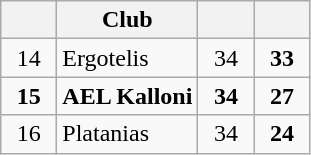<table class="wikitable" style="text-align:center">
<tr>
<th width=30></th>
<th>Club</th>
<th width=30></th>
<th width=30></th>
</tr>
<tr>
<td>14</td>
<td align=left>Ergotelis</td>
<td>34</td>
<td><strong>33</strong></td>
</tr>
<tr>
<td><strong>15</strong></td>
<td align=left><strong>AEL Kalloni</strong></td>
<td><strong>34</strong></td>
<td><strong>27</strong></td>
</tr>
<tr>
<td>16</td>
<td align=left>Platanias</td>
<td>34</td>
<td><strong>24</strong></td>
</tr>
</table>
